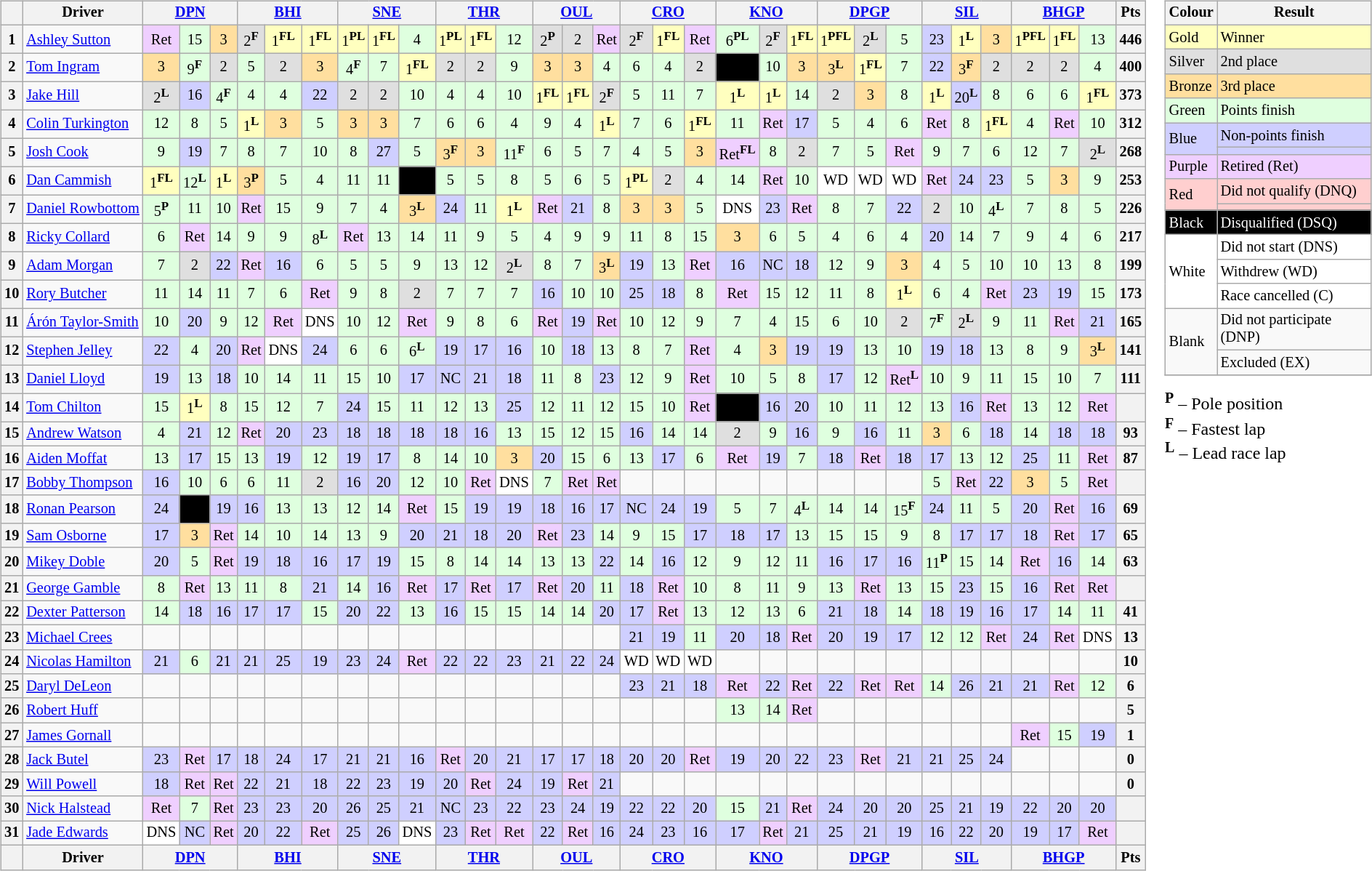<table>
<tr>
<td valign="top"><br><table class="wikitable" style="font-size: 85%; text-align: center;">
<tr valign="top">
<th valign="middle"></th>
<th valign="middle">Driver</th>
<th colspan="3"><a href='#'>DPN</a></th>
<th colspan="3"><a href='#'>BHI</a></th>
<th colspan="3"><a href='#'>SNE</a></th>
<th colspan="3"><a href='#'>THR</a></th>
<th colspan="3"><a href='#'>OUL</a></th>
<th colspan="3"><a href='#'>CRO</a></th>
<th colspan="3"><a href='#'>KNO</a></th>
<th colspan="3"><a href='#'>DPGP</a></th>
<th colspan="3"><a href='#'>SIL</a></th>
<th colspan="3"><a href='#'>BHGP</a></th>
<th valign=middle>Pts</th>
</tr>
<tr>
<th>1</th>
<td align="left"> <a href='#'>Ashley Sutton</a></td>
<td style="background:#efcfff;">Ret</td>
<td style="background:#dfffdf;">15</td>
<td style="background:#ffdf9f;">3</td>
<td style="background:#dfdfdf;">2<sup><strong>F</strong></sup></td>
<td style="background:#ffffbf;">1<sup><strong>FL</strong></sup></td>
<td style="background:#ffffbf;">1<sup><strong>FL</strong></sup></td>
<td style="background:#ffffbf;">1<sup><strong>PL</strong></sup></td>
<td style="background:#ffffbf;">1<sup><strong>FL</strong></sup></td>
<td style="background:#dfffdf;">4</td>
<td style="background:#ffffbf;">1<sup><strong>PL</strong></sup></td>
<td style="background:#ffffbf;">1<sup><strong>FL</strong></sup></td>
<td style="background:#dfffdf;">12</td>
<td style="background:#dfdfdf;">2<sup><strong>P</strong></sup></td>
<td style="background:#dfdfdf;">2</td>
<td style="background:#efcfff;">Ret</td>
<td style="background:#dfdfdf;">2<sup><strong>F</strong></sup></td>
<td style="background:#ffffbf;">1<sup><strong>FL</strong></sup></td>
<td style="background:#efcfff;">Ret</td>
<td style="background:#dfffdf;">6<sup><strong>PL</strong></sup></td>
<td style="background:#dfdfdf;">2<sup><strong>F</strong></sup></td>
<td style="background:#ffffbf;">1<sup><strong>FL</strong></sup></td>
<td style="background:#ffffbf;">1<sup><strong>PFL</strong></sup></td>
<td style="background:#dfdfdf;">2<sup><strong>L</strong></sup></td>
<td style="background:#dfffdf;">5</td>
<td style="background:#cfcfff;">23</td>
<td style="background:#ffffbf;">1<sup><strong>L</strong></sup></td>
<td style="background:#ffdf9f;">3</td>
<td style="background:#ffffbf;">1<sup><strong>PFL</strong></sup></td>
<td style="background:#ffffbf;">1<sup><strong>FL</strong></sup></td>
<td style="background:#dfffdf;">13</td>
<th>446</th>
</tr>
<tr>
<th>2</th>
<td align="left"> <a href='#'>Tom Ingram</a></td>
<td style="background:#ffdf9f;">3</td>
<td style="background:#dfffdf;">9<sup><strong>F</strong></sup></td>
<td style="background:#dfdfdf;">2</td>
<td style="background:#dfffdf;">5</td>
<td style="background:#dfdfdf;">2</td>
<td style="background:#ffdf9f;">3</td>
<td style="background:#dfffdf;">4<sup><strong>F</strong></sup></td>
<td style="background:#dfffdf;">7</td>
<td style="background:#ffffbf;">1<sup><strong>FL</strong></sup></td>
<td style="background:#dfdfdf;">2</td>
<td style="background:#dfdfdf;">2</td>
<td style="background:#dfffdf;">9</td>
<td style="background:#ffdf9f;">3</td>
<td style="background:#ffdf9f;">3</td>
<td style="background:#dfffdf;">4</td>
<td style="background:#dfffdf;">6</td>
<td style="background:#dfffdf;">4</td>
<td style="background:#dfdfdf;">2</td>
<td style="background:#000000;color:white;"></td>
<td style="background:#dfffdf;">10</td>
<td style="background:#ffdf9f;">3</td>
<td style="background:#ffdf9f;">3<sup><strong>L</strong></sup></td>
<td style="background:#ffffbf;">1<sup><strong>FL</strong></sup></td>
<td style="background:#dfffdf;">7</td>
<td style="background:#cfcfff;">22</td>
<td style="background:#ffdf9f;">3<sup><strong>F</strong></sup></td>
<td style="background:#dfdfdf;">2</td>
<td style="background:#dfdfdf;">2</td>
<td style="background:#dfdfdf;">2</td>
<td style="background:#dfffdf;">4</td>
<th>400</th>
</tr>
<tr>
<th>3</th>
<td align="left"> <a href='#'>Jake Hill</a></td>
<td style="background:#dfdfdf;">2<sup><strong>L</strong></sup></td>
<td style="background:#cfcfff;">16</td>
<td style="background:#dfffdf;">4<sup><strong>F</strong></sup></td>
<td style="background:#dfffdf;">4</td>
<td style="background:#dfffdf;">4</td>
<td style="background:#cfcfff;">22</td>
<td style="background:#dfdfdf;">2</td>
<td style="background:#dfdfdf;">2</td>
<td style="background:#dfffdf;">10</td>
<td style="background:#dfffdf;">4</td>
<td style="background:#dfffdf;">4</td>
<td style="background:#dfffdf;">10</td>
<td style="background:#ffffbf;">1<sup><strong>FL</strong></sup></td>
<td style="background:#ffffbf;">1<sup><strong>FL</strong></sup></td>
<td style="background:#dfdfdf;">2<sup><strong>F</strong></sup></td>
<td style="background:#dfffdf;">5</td>
<td style="background:#dfffdf;">11</td>
<td style="background:#dfffdf;">7</td>
<td style="background:#ffffbf;">1<sup><strong>L</strong></sup></td>
<td style="background:#ffffbf;">1<sup><strong>L</strong></sup></td>
<td style="background:#dfffdf;">14</td>
<td style="background:#dfdfdf;">2</td>
<td style="background:#ffdf9f;">3</td>
<td style="background:#dfffdf;">8</td>
<td style="background:#ffffbf;">1<sup><strong>L</strong></sup></td>
<td style="background:#cfcfff;">20<sup><strong>L</strong></sup></td>
<td style="background:#dfffdf;">8</td>
<td style="background:#dfffdf;">6</td>
<td style="background:#dfffdf;">6</td>
<td style="background:#ffffbf;">1<sup><strong>FL</strong></sup></td>
<th>373</th>
</tr>
<tr>
<th>4</th>
<td align="left"> <a href='#'>Colin Turkington</a></td>
<td style="background:#dfffdf;">12</td>
<td style="background:#dfffdf;">8</td>
<td style="background:#dfffdf;">5</td>
<td style="background:#ffffbf;">1<sup><strong>L</strong></sup></td>
<td style="background:#ffdf9f;">3</td>
<td style="background:#dfffdf;">5</td>
<td style="background:#ffdf9f;">3</td>
<td style="background:#ffdf9f;">3</td>
<td style="background:#dfffdf;">7</td>
<td style="background:#dfffdf;">6</td>
<td style="background:#dfffdf;">6</td>
<td style="background:#dfffdf;">4</td>
<td style="background:#dfffdf;">9</td>
<td style="background:#dfffdf;">4</td>
<td style="background:#ffffbf;">1<sup><strong>L</strong></sup></td>
<td style="background:#dfffdf;">7</td>
<td style="background:#dfffdf;">6</td>
<td style="background:#ffffbf;">1<sup><strong>FL</strong></sup></td>
<td style="background:#dfffdf;">11</td>
<td style="background:#efcfff;">Ret</td>
<td style="background:#cfcfff;">17</td>
<td style="background:#dfffdf;">5</td>
<td style="background:#dfffdf;">4</td>
<td style="background:#dfffdf;">6</td>
<td style="background:#efcfff;">Ret</td>
<td style="background:#dfffdf;">8</td>
<td style="background:#ffffbf;">1<sup><strong>FL</strong></sup></td>
<td style="background:#dfffdf;">4</td>
<td style="background:#efcfff;">Ret</td>
<td style="background:#dfffdf;">10</td>
<th>312</th>
</tr>
<tr>
<th>5</th>
<td align="left"> <a href='#'>Josh Cook</a></td>
<td style="background:#dfffdf;">9</td>
<td style="background:#cfcfff;">19</td>
<td style="background:#dfffdf;">7</td>
<td style="background:#dfffdf;">8</td>
<td style="background:#dfffdf;">7</td>
<td style="background:#dfffdf;">10</td>
<td style="background:#dfffdf;">8</td>
<td style="background:#cfcfff;">27</td>
<td style="background:#dfffdf;">5</td>
<td style="background:#ffdf9f;">3<sup><strong>F</strong></sup></td>
<td style="background:#ffdf9f;">3</td>
<td style="background:#dfffdf;">11<sup><strong>F</strong></sup></td>
<td style="background:#dfffdf;">6</td>
<td style="background:#dfffdf;">5</td>
<td style="background:#dfffdf;">7</td>
<td style="background:#dfffdf;">4</td>
<td style="background:#dfffdf;">5</td>
<td style="background:#ffdf9f;">3</td>
<td style="background:#efcfff;">Ret<sup><strong>FL</strong></sup></td>
<td style="background:#dfffdf;">8</td>
<td style="background:#dfdfdf;">2</td>
<td style="background:#dfffdf;">7</td>
<td style="background:#dfffdf;">5</td>
<td style="background:#efcfff;">Ret</td>
<td style="background:#dfffdf;">9</td>
<td style="background:#dfffdf;">7</td>
<td style="background:#dfffdf;">6</td>
<td style="background:#dfffdf;">12</td>
<td style="background:#dfffdf;">7</td>
<td style="background:#dfdfdf;">2<sup><strong>L</strong></sup></td>
<th>268</th>
</tr>
<tr>
<th>6</th>
<td align="left"> <a href='#'>Dan Cammish</a></td>
<td style="background:#ffffbf;">1<sup><strong>FL</strong></sup></td>
<td style="background:#dfffdf;">12<sup><strong>L</strong></sup></td>
<td style="background:#ffffbf;">1<sup><strong>L</strong></sup></td>
<td style="background:#ffdf9f;">3<sup><strong>P</strong></sup></td>
<td style="background:#dfffdf;">5</td>
<td style="background:#dfffdf;">4</td>
<td style="background:#dfffdf;">11</td>
<td style="background:#dfffdf;">11</td>
<td style="background:#000000;color:white;"></td>
<td style="background:#dfffdf;">5</td>
<td style="background:#dfffdf;">5</td>
<td style="background:#dfffdf;">8</td>
<td style="background:#dfffdf;">5</td>
<td style="background:#dfffdf;">6</td>
<td style="background:#dfffdf;">5</td>
<td style="background:#ffffbf;">1<sup><strong>PL</strong></sup></td>
<td style="background:#dfdfdf;">2</td>
<td style="background:#dfffdf;">4</td>
<td style="background:#dfffdf;">14</td>
<td style="background:#efcfff;">Ret</td>
<td style="background:#dfffdf;">10</td>
<td style="background:#ffffff;">WD</td>
<td style="background:#ffffff;">WD</td>
<td style="background:#ffffff;">WD</td>
<td style="background:#efcfff;">Ret</td>
<td style="background:#cfcfff;">24</td>
<td style="background:#cfcfff;">23</td>
<td style="background:#dfffdf;">5</td>
<td style="background:#ffdf9f;">3</td>
<td style="background:#dfffdf;">9</td>
<th>253</th>
</tr>
<tr>
<th>7</th>
<td align="left" nowrap=""> <a href='#'>Daniel Rowbottom</a></td>
<td style="background:#dfffdf;">5<sup><strong>P</strong></sup></td>
<td style="background:#dfffdf;">11</td>
<td style="background:#dfffdf;">10</td>
<td style="background:#efcfff;">Ret</td>
<td style="background:#dfffdf;">15</td>
<td style="background:#dfffdf;">9</td>
<td style="background:#dfffdf;">7</td>
<td style="background:#dfffdf;">4</td>
<td style="background:#ffdf9f;">3<sup><strong>L</strong></sup></td>
<td style="background:#cfcfff;">24</td>
<td style="background:#dfffdf;">11</td>
<td style="background:#ffffbf;">1<sup><strong>L</strong></sup></td>
<td style="background:#efcfff;">Ret</td>
<td style="background:#cfcfff;">21</td>
<td style="background:#dfffdf;">8</td>
<td style="background:#ffdf9f;">3</td>
<td style="background:#ffdf9f;">3</td>
<td style="background:#dfffdf;">5</td>
<td style="background:#ffffff;">DNS</td>
<td style="background:#cfcfff;">23</td>
<td style="background:#efcfff;">Ret</td>
<td style="background:#dfffdf;">8</td>
<td style="background:#dfffdf;">7</td>
<td style="background:#cfcfff;">22</td>
<td style="background:#dfdfdf;">2</td>
<td style="background:#dfffdf;">10</td>
<td style="background:#dfffdf;">4<sup><strong>L</strong></sup></td>
<td style="background:#dfffdf;">7</td>
<td style="background:#dfffdf;">8</td>
<td style="background:#dfffdf;">5</td>
<th>226</th>
</tr>
<tr>
<th>8</th>
<td align="left"> <a href='#'>Ricky Collard</a></td>
<td style="background:#dfffdf;">6</td>
<td style="background:#efcfff;">Ret</td>
<td style="background:#dfffdf;">14</td>
<td style="background:#dfffdf;">9</td>
<td style="background:#dfffdf;">9</td>
<td style="background:#dfffdf;">8<sup><strong>L</strong></sup></td>
<td style="background:#efcfff;">Ret</td>
<td style="background:#dfffdf;">13</td>
<td style="background:#dfffdf;">14</td>
<td style="background:#dfffdf;">11</td>
<td style="background:#dfffdf;">9</td>
<td style="background:#dfffdf;">5</td>
<td style="background:#dfffdf;">4</td>
<td style="background:#dfffdf;">9</td>
<td style="background:#dfffdf;">9</td>
<td style="background:#dfffdf;">11</td>
<td style="background:#dfffdf;">8</td>
<td style="background:#dfffdf;">15</td>
<td style="background:#ffdf9f;">3</td>
<td style="background:#dfffdf;">6</td>
<td style="background:#dfffdf;">5</td>
<td style="background:#dfffdf;">4</td>
<td style="background:#dfffdf;">6</td>
<td style="background:#dfffdf;">4</td>
<td style="background:#cfcfff;">20</td>
<td style="background:#dfffdf;">14</td>
<td style="background:#dfffdf;">7</td>
<td style="background:#dfffdf;">9</td>
<td style="background:#dfffdf;">4</td>
<td style="background:#dfffdf;">6</td>
<th>217</th>
</tr>
<tr>
<th>9</th>
<td align="left"> <a href='#'>Adam Morgan</a></td>
<td style="background:#dfffdf;">7</td>
<td style="background:#dfdfdf;">2</td>
<td style="background:#cfcfff;">22</td>
<td style="background:#efcfff;">Ret</td>
<td style="background:#cfcfff;">16</td>
<td style="background:#dfffdf;">6</td>
<td style="background:#dfffdf;">5</td>
<td style="background:#dfffdf;">5</td>
<td style="background:#dfffdf;">9</td>
<td style="background:#dfffdf;">13</td>
<td style="background:#dfffdf;">12</td>
<td style="background:#dfdfdf;">2<sup><strong>L</strong></sup></td>
<td style="background:#dfffdf;">8</td>
<td style="background:#dfffdf;">7</td>
<td style="background:#ffdf9f;">3<sup><strong>L</strong></sup></td>
<td style="background:#cfcfff;">19</td>
<td style="background:#dfffdf;">13</td>
<td style="background:#efcfff;">Ret</td>
<td style="background:#cfcfff;">16</td>
<td style="background:#cfcfff;">NC</td>
<td style="background:#cfcfff;">18</td>
<td style="background:#dfffdf;">12</td>
<td style="background:#dfffdf;">9</td>
<td style="background:#ffdf9f;">3</td>
<td style="background:#dfffdf;">4</td>
<td style="background:#dfffdf;">5</td>
<td style="background:#dfffdf;">10</td>
<td style="background:#dfffdf;">10</td>
<td style="background:#dfffdf;">13</td>
<td style="background:#dfffdf;">8</td>
<th>199</th>
</tr>
<tr>
<th>10</th>
<td align="left"> <a href='#'>Rory Butcher</a></td>
<td style="background:#dfffdf;">11</td>
<td style="background:#dfffdf;">14</td>
<td style="background:#dfffdf;">11</td>
<td style="background:#dfffdf;">7</td>
<td style="background:#dfffdf;">6</td>
<td style="background:#efcfff;">Ret</td>
<td style="background:#dfffdf;">9</td>
<td style="background:#dfffdf;">8</td>
<td style="background:#dfdfdf;">2</td>
<td style="background:#dfffdf;">7</td>
<td style="background:#dfffdf;">7</td>
<td style="background:#dfffdf;">7</td>
<td style="background:#cfcfff;">16</td>
<td style="background:#dfffdf;">10</td>
<td style="background:#dfffdf;">10</td>
<td style="background:#cfcfff;">25</td>
<td style="background:#cfcfff;">18</td>
<td style="background:#dfffdf;">8</td>
<td style="background:#efcfff;">Ret</td>
<td style="background:#dfffdf;">15</td>
<td style="background:#dfffdf;">12</td>
<td style="background:#dfffdf;">11</td>
<td style="background:#dfffdf;">8</td>
<td style="background:#ffffbf;">1<sup><strong>L</strong></sup></td>
<td style="background:#dfffdf;">6</td>
<td style="background:#dfffdf;">4</td>
<td style="background:#efcfff;">Ret</td>
<td style="background:#cfcfff;">23</td>
<td style="background:#cfcfff;">19</td>
<td style="background:#dfffdf;">15</td>
<th>173</th>
</tr>
<tr>
<th>11</th>
<td align="left"> <a href='#'>Árón Taylor-Smith</a></td>
<td style="background:#dfffdf;">10</td>
<td style="background:#cfcfff;">20</td>
<td style="background:#dfffdf;">9</td>
<td style="background:#dfffdf;">12</td>
<td style="background:#efcfff;">Ret</td>
<td style="background:#ffffff;">DNS</td>
<td style="background:#dfffdf;">10</td>
<td style="background:#dfffdf;">12</td>
<td style="background:#efcfff;">Ret</td>
<td style="background:#dfffdf;">9</td>
<td style="background:#dfffdf;">8</td>
<td style="background:#dfffdf;">6</td>
<td style="background:#efcfff;">Ret</td>
<td style="background:#cfcfff;">19</td>
<td style="background:#efcfff;">Ret</td>
<td style="background:#dfffdf;">10</td>
<td style="background:#dfffdf;">12</td>
<td style="background:#dfffdf;">9</td>
<td style="background:#dfffdf;">7</td>
<td style="background:#dfffdf;">4</td>
<td style="background:#dfffdf;">15</td>
<td style="background:#dfffdf;">6</td>
<td style="background:#dfffdf;">10</td>
<td style="background:#dfdfdf;">2</td>
<td style="background:#dfffdf;">7<sup><strong>F</strong></sup></td>
<td style="background:#dfdfdf;">2<sup><strong>L</strong></sup></td>
<td style="background:#dfffdf;">9</td>
<td style="background:#dfffdf;">11</td>
<td style="background:#efcfff;">Ret</td>
<td style="background:#cfcfff;">21</td>
<th>165</th>
</tr>
<tr>
<th>12</th>
<td align="left"> <a href='#'>Stephen Jelley</a></td>
<td style="background:#cfcfff;">22</td>
<td style="background:#dfffdf;">4</td>
<td style="background:#cfcfff;">20</td>
<td style="background:#efcfff;">Ret</td>
<td style="background:#ffffff;">DNS</td>
<td style="background:#cfcfff;">24</td>
<td style="background:#dfffdf;">6</td>
<td style="background:#dfffdf;">6</td>
<td style="background:#dfffdf;">6<sup><strong>L</strong></sup></td>
<td style="background:#cfcfff;">19</td>
<td style="background:#cfcfff;">17</td>
<td style="background:#cfcfff;">16</td>
<td style="background:#dfffdf;">10</td>
<td style="background:#cfcfff;">18</td>
<td style="background:#dfffdf;">13</td>
<td style="background:#dfffdf;">8</td>
<td style="background:#dfffdf;">7</td>
<td style="background:#efcfff;">Ret</td>
<td style="background:#dfffdf;">4</td>
<td style="background:#ffdf9f;">3</td>
<td style="background:#cfcfff;">19</td>
<td style="background:#cfcfff;">19</td>
<td style="background:#dfffdf;">13</td>
<td style="background:#dfffdf;">10</td>
<td style="background:#cfcfff;">19</td>
<td style="background:#cfcfff;">18</td>
<td style="background:#dfffdf;">13</td>
<td style="background:#dfffdf;">8</td>
<td style="background:#dfffdf;">9</td>
<td style="background:#ffdf9f;">3<sup><strong>L</strong></sup></td>
<th>141</th>
</tr>
<tr>
<th>13</th>
<td align="left"> <a href='#'>Daniel Lloyd</a></td>
<td style="background:#cfcfff;">19</td>
<td style="background:#dfffdf;">13</td>
<td style="background:#cfcfff;">18</td>
<td style="background:#dfffdf;">10</td>
<td style="background:#dfffdf;">14</td>
<td style="background:#dfffdf;">11</td>
<td style="background:#dfffdf;">15</td>
<td style="background:#dfffdf;">10</td>
<td style="background:#cfcfff;">17</td>
<td style="background:#cfcfff;">NC</td>
<td style="background:#cfcfff;">21</td>
<td style="background:#cfcfff;">18</td>
<td style="background:#dfffdf;">11</td>
<td style="background:#dfffdf;">8</td>
<td style="background:#cfcfff;">23</td>
<td style="background:#dfffdf;">12</td>
<td style="background:#dfffdf;">9</td>
<td style="background:#efcfff;">Ret</td>
<td style="background:#dfffdf;">10</td>
<td style="background:#dfffdf;">5</td>
<td style="background:#dfffdf;">8</td>
<td style="background:#cfcfff;">17</td>
<td style="background:#dfffdf;">12</td>
<td style="background:#efcfff;">Ret<sup><strong>L</strong></sup></td>
<td style="background:#dfffdf;">10</td>
<td style="background:#dfffdf;">9</td>
<td style="background:#dfffdf;">11</td>
<td style="background:#dfffdf;">15</td>
<td style="background:#dfffdf;">10</td>
<td style="background:#dfffdf;">7</td>
<th>111</th>
</tr>
<tr>
<th>14</th>
<td align="left"> <a href='#'>Tom Chilton</a></td>
<td style="background:#dfffdf;">15</td>
<td style="background:#ffffbf;">1<sup><strong>L</strong></sup></td>
<td style="background:#dfffdf;">8</td>
<td style="background:#dfffdf;">15</td>
<td style="background:#dfffdf;">12</td>
<td style="background:#dfffdf;">7</td>
<td style="background:#cfcfff;">24</td>
<td style="background:#dfffdf;">15</td>
<td style="background:#dfffdf;">11</td>
<td style="background:#dfffdf;">12</td>
<td style="background:#dfffdf;">13</td>
<td style="background:#cfcfff;">25</td>
<td style="background:#dfffdf;">12</td>
<td style="background:#dfffdf;">11</td>
<td style="background:#dfffdf;">12</td>
<td style="background:#dfffdf;">15</td>
<td style="background:#dfffdf;">10</td>
<td style="background:#efcfff;">Ret</td>
<td style="background:#000000;color:white;"></td>
<td style="background:#cfcfff;">16</td>
<td style="background:#cfcfff;">20</td>
<td style="background:#dfffdf;">10</td>
<td style="background:#dfffdf;">11</td>
<td style="background:#dfffdf;">12</td>
<td style="background:#dfffdf;">13</td>
<td style="background:#cfcfff;">16</td>
<td style="background:#efcfff;">Ret</td>
<td style="background:#dfffdf;">13</td>
<td style="background:#dfffdf;">12</td>
<td style="background:#efcfff;">Ret</td>
<th></th>
</tr>
<tr>
<th>15</th>
<td align="left"> <a href='#'>Andrew Watson</a></td>
<td style="background:#dfffdf;">4</td>
<td style="background:#cfcfff;">21</td>
<td style="background:#dfffdf;">12</td>
<td style="background:#efcfff;">Ret</td>
<td style="background:#cfcfff;">20</td>
<td style="background:#cfcfff;">23</td>
<td style="background:#cfcfff;">18</td>
<td style="background:#cfcfff;">18</td>
<td style="background:#cfcfff;">18</td>
<td style="background:#cfcfff;">18</td>
<td style="background:#cfcfff;">16</td>
<td style="background:#dfffdf;">13</td>
<td style="background:#dfffdf;">15</td>
<td style="background:#dfffdf;">12</td>
<td style="background:#dfffdf;">15</td>
<td style="background:#cfcfff;">16</td>
<td style="background:#dfffdf;">14</td>
<td style="background:#dfffdf;">14</td>
<td style="background:#dfdfdf;">2</td>
<td style="background:#dfffdf;">9</td>
<td style="background:#cfcfff;">16</td>
<td style="background:#dfffdf;">9</td>
<td style="background:#cfcfff;">16</td>
<td style="background:#dfffdf;">11</td>
<td style="background:#ffdf9f;">3</td>
<td style="background:#dfffdf;">6</td>
<td style="background:#cfcfff;">18</td>
<td style="background:#dfffdf;">14</td>
<td style="background:#cfcfff;">18</td>
<td style="background:#cfcfff;">18</td>
<th>93</th>
</tr>
<tr>
<th>16</th>
<td align="left"> <a href='#'>Aiden Moffat</a></td>
<td style="background:#dfffdf;">13</td>
<td style="background:#cfcfff;">17</td>
<td style="background:#dfffdf;">15</td>
<td style="background:#dfffdf;">13</td>
<td style="background:#cfcfff;">19</td>
<td style="background:#dfffdf;">12</td>
<td style="background:#cfcfff;">19</td>
<td style="background:#cfcfff;">17</td>
<td style="background:#dfffdf;">8</td>
<td style="background:#dfffdf;">14</td>
<td style="background:#dfffdf;">10</td>
<td style="background:#ffdf9f;">3</td>
<td style="background:#cfcfff;">20</td>
<td style="background:#dfffdf;">15</td>
<td style="background:#dfffdf;">6</td>
<td style="background:#dfffdf;">13</td>
<td style="background:#cfcfff;">17</td>
<td style="background:#dfffdf;">6</td>
<td style="background:#efcfff;">Ret</td>
<td style="background:#cfcfff;">19</td>
<td style="background:#dfffdf;">7</td>
<td style="background:#cfcfff;">18</td>
<td style="background:#efcfff;">Ret</td>
<td style="background:#cfcfff;">18</td>
<td style="background:#cfcfff;">17</td>
<td style="background:#dfffdf;">13</td>
<td style="background:#dfffdf;">12</td>
<td style="background:#cfcfff;">25</td>
<td style="background:#dfffdf;">11</td>
<td style="background:#efcfff;">Ret</td>
<th>87</th>
</tr>
<tr>
<th>17</th>
<td align="left"> <a href='#'>Bobby Thompson</a></td>
<td style="background:#cfcfff;">16</td>
<td style="background:#dfffdf;">10</td>
<td style="background:#dfffdf;">6</td>
<td style="background:#dfffdf;">6</td>
<td style="background:#dfffdf;">11</td>
<td style="background:#dfdfdf;">2</td>
<td style="background:#cfcfff;">16</td>
<td style="background:#cfcfff;">20</td>
<td style="background:#dfffdf;">12</td>
<td style="background:#dfffdf;">10</td>
<td style="background:#efcfff;">Ret</td>
<td style="background:#ffffff;">DNS</td>
<td style="background:#dfffdf;">7</td>
<td style="background:#efcfff;">Ret</td>
<td style="background:#efcfff;">Ret</td>
<td></td>
<td></td>
<td></td>
<td></td>
<td></td>
<td></td>
<td></td>
<td></td>
<td></td>
<td style="background:#dfffdf;">5</td>
<td style="background:#efcfff;">Ret</td>
<td style="background:#cfcfff;">22</td>
<td style="background:#ffdf9f;">3</td>
<td style="background:#dfffdf;">5</td>
<td style="background:#efcfff;">Ret</td>
<th></th>
</tr>
<tr>
<th>18</th>
<td align="left"> <a href='#'>Ronan Pearson</a></td>
<td style="background:#cfcfff;">24</td>
<td style="background:#000000;color:white;"></td>
<td style="background:#cfcfff;">19</td>
<td style="background:#cfcfff;">16</td>
<td style="background:#dfffdf;">13</td>
<td style="background:#dfffdf;">13</td>
<td style="background:#dfffdf;">12</td>
<td style="background:#dfffdf;">14</td>
<td style="background:#efcfff;">Ret</td>
<td style="background:#dfffdf;">15</td>
<td style="background:#cfcfff;">19</td>
<td style="background:#cfcfff;">19</td>
<td style="background:#cfcfff;">18</td>
<td style="background:#cfcfff;">16</td>
<td style="background:#cfcfff;">17</td>
<td style="background:#cfcfff;">NC</td>
<td style="background:#cfcfff;">24</td>
<td style="background:#cfcfff;">19</td>
<td style="background:#dfffdf;">5</td>
<td style="background:#dfffdf;">7</td>
<td style="background:#dfffdf;">4<sup><strong>L</strong></sup></td>
<td style="background:#dfffdf;">14</td>
<td style="background:#dfffdf;">14</td>
<td style="background:#dfffdf;">15<sup><strong>F</strong></sup></td>
<td style="background:#cfcfff;">24</td>
<td style="background:#dfffdf;">11</td>
<td style="background:#dfffdf;">5</td>
<td style="background:#cfcfff;">20</td>
<td style="background:#efcfff;">Ret</td>
<td style="background:#cfcfff;">16</td>
<th>69</th>
</tr>
<tr>
<th>19</th>
<td align="left"> <a href='#'>Sam Osborne</a></td>
<td style="background:#cfcfff;">17</td>
<td style="background:#ffdf9f;">3</td>
<td style="background:#efcfff;">Ret</td>
<td style="background:#dfffdf;">14</td>
<td style="background:#dfffdf;">10</td>
<td style="background:#dfffdf;">14</td>
<td style="background:#dfffdf;">13</td>
<td style="background:#dfffdf;">9</td>
<td style="background:#cfcfff;">20</td>
<td style="background:#cfcfff;">21</td>
<td style="background:#cfcfff;">18</td>
<td style="background:#cfcfff;">20</td>
<td style="background:#efcfff;">Ret</td>
<td style="background:#cfcfff;">23</td>
<td style="background:#dfffdf;">14</td>
<td style="background:#dfffdf;">9</td>
<td style="background:#dfffdf;">15</td>
<td style="background:#cfcfff;">17</td>
<td style="background:#cfcfff;">18</td>
<td style="background:#cfcfff;">17</td>
<td style="background:#dfffdf;">13</td>
<td style="background:#dfffdf;">15</td>
<td style="background:#dfffdf;">15</td>
<td style="background:#dfffdf;">9</td>
<td style="background:#dfffdf;">8</td>
<td style="background:#cfcfff;">17</td>
<td style="background:#cfcfff;">17</td>
<td style="background:#cfcfff;">18</td>
<td style="background:#efcfff;">Ret</td>
<td style="background:#cfcfff;">17</td>
<th>65</th>
</tr>
<tr>
<th>20</th>
<td align="left"> <a href='#'>Mikey Doble</a></td>
<td style="background:#cfcfff;">20</td>
<td style="background:#dfffdf;">5</td>
<td style="background:#efcfff;">Ret</td>
<td style="background:#cfcfff;">19</td>
<td style="background:#cfcfff;">18</td>
<td style="background:#cfcfff;">16</td>
<td style="background:#cfcfff;">17</td>
<td style="background:#cfcfff;">19</td>
<td style="background:#dfffdf;">15</td>
<td style="background:#dfffdf;">8</td>
<td style="background:#dfffdf;">14</td>
<td style="background:#dfffdf;">14</td>
<td style="background:#dfffdf;">13</td>
<td style="background:#dfffdf;">13</td>
<td style="background:#cfcfff;">22</td>
<td style="background:#dfffdf;">14</td>
<td style="background:#cfcfff;">16</td>
<td style="background:#dfffdf;">12</td>
<td style="background:#dfffdf;">9</td>
<td style="background:#dfffdf;">12</td>
<td style="background:#dfffdf;">11</td>
<td style="background:#cfcfff;">16</td>
<td style="background:#cfcfff;">17</td>
<td style="background:#cfcfff;">16</td>
<td style="background:#dfffdf;">11<sup><strong>P</strong></sup></td>
<td style="background:#dfffdf;">15</td>
<td style="background:#dfffdf;">14</td>
<td style="background:#efcfff;">Ret</td>
<td style="background:#cfcfff;">16</td>
<td style="background:#dfffdf;">14</td>
<th>63</th>
</tr>
<tr>
<th>21</th>
<td align="left"> <a href='#'>George Gamble</a></td>
<td style="background:#dfffdf;">8</td>
<td style="background:#efcfff;">Ret</td>
<td style="background:#dfffdf;">13</td>
<td style="background:#dfffdf;">11</td>
<td style="background:#dfffdf;">8</td>
<td style="background:#cfcfff;">21</td>
<td style="background:#dfffdf;">14</td>
<td style="background:#cfcfff;">16</td>
<td style="background:#efcfff;">Ret</td>
<td style="background:#cfcfff;">17</td>
<td style="background:#efcfff;">Ret</td>
<td style="background:#cfcfff;">17</td>
<td style="background:#efcfff;">Ret</td>
<td style="background:#cfcfff;">20</td>
<td style="background:#dfffdf;">11</td>
<td style="background:#cfcfff;">18</td>
<td style="background:#efcfff;">Ret</td>
<td style="background:#dfffdf;">10</td>
<td style="background:#dfffdf;">8</td>
<td style="background:#dfffdf;">11</td>
<td style="background:#dfffdf;">9</td>
<td style="background:#dfffdf;">13</td>
<td style="background:#efcfff;">Ret</td>
<td style="background:#dfffdf;">13</td>
<td style="background:#dfffdf;">15</td>
<td style="background:#cfcfff;">23</td>
<td style="background:#dfffdf;">15</td>
<td style="background:#cfcfff;">16</td>
<td style="background:#efcfff;">Ret</td>
<td style="background:#efcfff;">Ret</td>
<th></th>
</tr>
<tr>
<th>22</th>
<td align="left"> <a href='#'>Dexter Patterson</a></td>
<td style="background:#dfffdf;">14</td>
<td style="background:#cfcfff;">18</td>
<td style="background:#cfcfff;">16</td>
<td style="background:#cfcfff;">17</td>
<td style="background:#cfcfff;">17</td>
<td style="background:#dfffdf;">15</td>
<td style="background:#cfcfff;">20</td>
<td style="background:#cfcfff;">22</td>
<td style="background:#dfffdf;">13</td>
<td style="background:#cfcfff;">16</td>
<td style="background:#dfffdf;">15</td>
<td style="background:#dfffdf;">15</td>
<td style="background:#dfffdf;">14</td>
<td style="background:#dfffdf;">14</td>
<td style="background:#cfcfff;">20</td>
<td style="background:#cfcfff;">17</td>
<td style="background:#efcfff;">Ret</td>
<td style="background:#dfffdf;">13</td>
<td style="background:#dfffdf;">12</td>
<td style="background:#dfffdf;">13</td>
<td style="background:#dfffdf;">6</td>
<td style="background:#cfcfff;">21</td>
<td style="background:#cfcfff;">18</td>
<td style="background:#dfffdf;">14</td>
<td style="background:#cfcfff;">18</td>
<td style="background:#cfcfff;">19</td>
<td style="background:#cfcfff;">16</td>
<td style="background:#cfcfff;">17</td>
<td style="background:#dfffdf;">14</td>
<td style="background:#dfffdf;">11</td>
<th>41</th>
</tr>
<tr>
<th>23</th>
<td align="left"> <a href='#'>Michael Crees</a></td>
<td></td>
<td></td>
<td></td>
<td></td>
<td></td>
<td></td>
<td></td>
<td></td>
<td></td>
<td></td>
<td></td>
<td></td>
<td></td>
<td></td>
<td></td>
<td style="background:#cfcfff;">21</td>
<td style="background:#cfcfff;">19</td>
<td style="background:#dfffdf;">11</td>
<td style="background:#cfcfff;">20</td>
<td style="background:#cfcfff;">18</td>
<td style="background:#efcfff;">Ret</td>
<td style="background:#cfcfff;">20</td>
<td style="background:#cfcfff;">19</td>
<td style="background:#cfcfff;">17</td>
<td style="background:#dfffdf;">12</td>
<td style="background:#dfffdf;">12</td>
<td style="background:#efcfff;">Ret</td>
<td style="background:#cfcfff;">24</td>
<td style="background:#efcfff;">Ret</td>
<td style="background:#ffffff;">DNS</td>
<th>13</th>
</tr>
<tr>
<th>24</th>
<td align="left"> <a href='#'>Nicolas Hamilton</a></td>
<td style="background:#cfcfff;">21</td>
<td style="background:#dfffdf;">6</td>
<td style="background:#cfcfff;">21</td>
<td style="background:#cfcfff;">21</td>
<td style="background:#cfcfff;">25</td>
<td style="background:#cfcfff;">19</td>
<td style="background:#cfcfff;">23</td>
<td style="background:#cfcfff;">24</td>
<td style="background:#efcfff;">Ret</td>
<td style="background:#cfcfff;">22</td>
<td style="background:#cfcfff;">22</td>
<td style="background:#cfcfff;">23</td>
<td style="background:#cfcfff;">21</td>
<td style="background:#cfcfff;">22</td>
<td style="background:#cfcfff;">24</td>
<td style="background:#ffffff;">WD</td>
<td style="background:#ffffff;">WD</td>
<td style="background:#ffffff;">WD</td>
<td></td>
<td></td>
<td></td>
<td></td>
<td></td>
<td></td>
<td></td>
<td></td>
<td></td>
<td></td>
<td></td>
<td></td>
<th>10</th>
</tr>
<tr>
<th>25</th>
<td align="left"> <a href='#'>Daryl DeLeon</a></td>
<td></td>
<td></td>
<td></td>
<td></td>
<td></td>
<td></td>
<td></td>
<td></td>
<td></td>
<td></td>
<td></td>
<td></td>
<td></td>
<td></td>
<td></td>
<td style="background:#cfcfff;">23</td>
<td style="background:#cfcfff;">21</td>
<td style="background:#cfcfff;">18</td>
<td style="background:#efcfff;">Ret</td>
<td style="background:#cfcfff;">22</td>
<td style="background:#efcfff;">Ret</td>
<td style="background:#cfcfff;">22</td>
<td style="background:#efcfff;">Ret</td>
<td style="background:#efcfff;">Ret</td>
<td style="background:#dfffdf;">14</td>
<td style="background:#cfcfff;">26</td>
<td style="background:#cfcfff;">21</td>
<td style="background:#cfcfff;">21</td>
<td style="background:#efcfff;">Ret</td>
<td style="background:#dfffdf;">12</td>
<th>6</th>
</tr>
<tr>
<th>26</th>
<td align="left"> <a href='#'>Robert Huff</a></td>
<td></td>
<td></td>
<td></td>
<td></td>
<td></td>
<td></td>
<td></td>
<td></td>
<td></td>
<td></td>
<td></td>
<td></td>
<td></td>
<td></td>
<td></td>
<td></td>
<td></td>
<td></td>
<td style="background:#dfffdf;">13</td>
<td style="background:#dfffdf;">14</td>
<td style="background:#efcfff;">Ret</td>
<td></td>
<td></td>
<td></td>
<td></td>
<td></td>
<td></td>
<td></td>
<td></td>
<td></td>
<th>5</th>
</tr>
<tr>
<th>27</th>
<td align="left"> <a href='#'>James Gornall</a></td>
<td></td>
<td></td>
<td></td>
<td></td>
<td></td>
<td></td>
<td></td>
<td></td>
<td></td>
<td></td>
<td></td>
<td></td>
<td></td>
<td></td>
<td></td>
<td></td>
<td></td>
<td></td>
<td></td>
<td></td>
<td></td>
<td></td>
<td></td>
<td></td>
<td></td>
<td></td>
<td></td>
<td style="background:#efcfff;">Ret</td>
<td style="background:#dfffdf;">15</td>
<td style="background:#cfcfff;">19</td>
<th>1</th>
</tr>
<tr>
<th>28</th>
<td align="left"> <a href='#'>Jack Butel</a></td>
<td style="background:#cfcfff;">23</td>
<td style="background:#efcfff;">Ret</td>
<td style="background:#cfcfff;">17</td>
<td style="background:#cfcfff;">18</td>
<td style="background:#cfcfff;">24</td>
<td style="background:#cfcfff;">17</td>
<td style="background:#cfcfff;">21</td>
<td style="background:#cfcfff;">21</td>
<td style="background:#cfcfff;">16</td>
<td style="background:#efcfff;">Ret</td>
<td style="background:#cfcfff;">20</td>
<td style="background:#cfcfff;">21</td>
<td style="background:#cfcfff;">17</td>
<td style="background:#cfcfff;">17</td>
<td style="background:#cfcfff;">18</td>
<td style="background:#cfcfff;">20</td>
<td style="background:#cfcfff;">20</td>
<td style="background:#efcfff;">Ret</td>
<td style="background:#cfcfff;">19</td>
<td style="background:#cfcfff;">20</td>
<td style="background:#cfcfff;">22</td>
<td style="background:#cfcfff;">23</td>
<td style="background:#efcfff;">Ret</td>
<td style="background:#cfcfff;">21</td>
<td style="background:#cfcfff;">21</td>
<td style="background:#cfcfff;">25</td>
<td style="background:#cfcfff;">24</td>
<td></td>
<td></td>
<td></td>
<th>0</th>
</tr>
<tr>
<th>29</th>
<td align="left"> <a href='#'>Will Powell</a></td>
<td style="background:#cfcfff;">18</td>
<td style="background:#efcfff;">Ret</td>
<td style="background:#efcfff;">Ret</td>
<td style="background:#cfcfff;">22</td>
<td style="background:#cfcfff;">21</td>
<td style="background:#cfcfff;">18</td>
<td style="background:#cfcfff;">22</td>
<td style="background:#cfcfff;">23</td>
<td style="background:#cfcfff;">19</td>
<td style="background:#cfcfff;">20</td>
<td style="background:#efcfff;">Ret</td>
<td style="background:#cfcfff;">24</td>
<td style="background:#cfcfff;">19</td>
<td style="background:#efcfff;">Ret</td>
<td style="background:#cfcfff;">21</td>
<td></td>
<td></td>
<td></td>
<td></td>
<td></td>
<td></td>
<td></td>
<td></td>
<td></td>
<td></td>
<td></td>
<td></td>
<td></td>
<td></td>
<td></td>
<th>0</th>
</tr>
<tr>
<th>30</th>
<td align="left"> <a href='#'>Nick Halstead</a></td>
<td style="background:#efcfff;">Ret</td>
<td style="background:#dfffdf;">7</td>
<td style="background:#efcfff;">Ret</td>
<td style="background:#cfcfff;">23</td>
<td style="background:#cfcfff;">23</td>
<td style="background:#cfcfff;">20</td>
<td style="background:#cfcfff;">26</td>
<td style="background:#cfcfff;">25</td>
<td style="background:#cfcfff;">21</td>
<td style="background:#cfcfff;">NC</td>
<td style="background:#cfcfff;">23</td>
<td style="background:#cfcfff;">22</td>
<td style="background:#cfcfff;">23</td>
<td style="background:#cfcfff;">24</td>
<td style="background:#cfcfff;">19</td>
<td style="background:#cfcfff;">22</td>
<td style="background:#cfcfff;">22</td>
<td style="background:#cfcfff;">20</td>
<td style="background:#dfffdf;">15</td>
<td style="background:#cfcfff;">21</td>
<td style="background:#efcfff;">Ret</td>
<td style="background:#cfcfff;">24</td>
<td style="background:#cfcfff;">20</td>
<td style="background:#cfcfff;">20</td>
<td style="background:#cfcfff;">25</td>
<td style="background:#cfcfff;">21</td>
<td style="background:#cfcfff;">19</td>
<td style="background:#cfcfff;">22</td>
<td style="background:#cfcfff;">20</td>
<td style="background:#cfcfff;">20</td>
<th></th>
</tr>
<tr>
<th>31</th>
<td align="left"> <a href='#'>Jade Edwards</a></td>
<td style="background:#ffffff;">DNS</td>
<td style="background:#cfcfff;">NC</td>
<td style="background:#efcfff;">Ret</td>
<td style="background:#cfcfff;">20</td>
<td style="background:#cfcfff;">22</td>
<td style="background:#efcfff;">Ret</td>
<td style="background:#cfcfff;">25</td>
<td style="background:#cfcfff;">26</td>
<td style="background:#ffffff;">DNS</td>
<td style="background:#cfcfff;">23</td>
<td style="background:#efcfff;">Ret</td>
<td style="background:#efcfff;">Ret</td>
<td style="background:#cfcfff;">22</td>
<td style="background:#efcfff;">Ret</td>
<td style="background:#cfcfff;">16</td>
<td style="background:#cfcfff;">24</td>
<td style="background:#cfcfff;">23</td>
<td style="background:#cfcfff;">16</td>
<td style="background:#cfcfff;">17</td>
<td style="background:#efcfff;">Ret</td>
<td style="background:#cfcfff;">21</td>
<td style="background:#cfcfff;">25</td>
<td style="background:#cfcfff;">21</td>
<td style="background:#cfcfff;">19</td>
<td style="background:#cfcfff;">16</td>
<td style="background:#cfcfff;">22</td>
<td style="background:#cfcfff;">20</td>
<td style="background:#cfcfff;">19</td>
<td style="background:#cfcfff;">17</td>
<td style="background:#efcfff;">Ret</td>
<th></th>
</tr>
<tr>
<th valign="middle"></th>
<th valign="middle">Driver</th>
<th colspan="3"><a href='#'>DPN</a></th>
<th colspan="3"><a href='#'>BHI</a></th>
<th colspan="3"><a href='#'>SNE</a></th>
<th colspan="3"><a href='#'>THR</a></th>
<th colspan="3"><a href='#'>OUL</a></th>
<th colspan="3"><a href='#'>CRO</a></th>
<th colspan="3"><a href='#'>KNO</a></th>
<th colspan="3"><a href='#'>DPGP</a></th>
<th colspan="3"><a href='#'>SIL</a></th>
<th colspan="3"><a href='#'>BHGP</a></th>
<th valign=middle>Pts</th>
</tr>
</table>
</td>
<td valign="top"><br><table style="margin-right:0; font-size:85%" class="wikitable">
<tr>
<th>Colour</th>
<th>Result</th>
</tr>
<tr style="background-color:#ffffbf">
<td>Gold</td>
<td>Winner</td>
</tr>
<tr style="background-color:#dfdfdf">
<td>Silver</td>
<td>2nd place</td>
</tr>
<tr style="background-color:#ffdf9f">
<td>Bronze</td>
<td>3rd place</td>
</tr>
<tr style="background-color:#dfffdf">
<td>Green</td>
<td>Points finish</td>
</tr>
<tr style="background-color:#cfcfff">
<td rowspan=2>Blue</td>
<td>Non-points finish</td>
</tr>
<tr style="background-color:#cfcfff">
<td></td>
</tr>
<tr style="background-color:#efcfff">
<td>Purple</td>
<td>Retired (Ret)</td>
</tr>
<tr style="background-color:#ffcfcf">
<td rowspan=2>Red</td>
<td>Did not qualify (DNQ)</td>
</tr>
<tr style="background-color:#ffcfcf">
<td></td>
</tr>
<tr style="background-color:#000000;color:white">
<td>Black</td>
<td>Disqualified (DSQ)</td>
</tr>
<tr style="background-color:#ffffff">
<td rowspan=3>White</td>
<td>Did not start (DNS)</td>
</tr>
<tr style="background-color:#ffffff">
<td>Withdrew (WD)</td>
</tr>
<tr style="background-color:#ffffff">
<td>Race cancelled (C)</td>
</tr>
<tr>
<td rowspan="2">Blank</td>
<td>Did not participate (DNP)</td>
</tr>
<tr>
<td>Excluded (EX)</td>
</tr>
<tr>
</tr>
</table>
<div>
<sup><strong>P</strong></sup> – Pole position<br>
<sup><strong>F</strong></sup> – Fastest lap<br>
<sup><strong>L</strong></sup> – Lead race lap
</div></td>
</tr>
</table>
